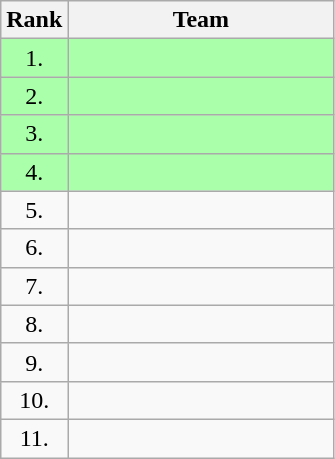<table class="wikitable">
<tr>
<th>Rank</th>
<th width=170>Team</th>
</tr>
<tr bgcolor=#AAFFAA>
<td align="center">1.</td>
<td></td>
</tr>
<tr bgcolor=#AAFFAA>
<td align="center">2.</td>
<td></td>
</tr>
<tr bgcolor=#AAFFAA>
<td align="center">3.</td>
<td></td>
</tr>
<tr bgcolor=#AAFFAA>
<td align="center">4.</td>
<td></td>
</tr>
<tr>
<td align="center">5.</td>
<td></td>
</tr>
<tr>
<td align="center">6.</td>
<td></td>
</tr>
<tr>
<td align="center">7.</td>
<td></td>
</tr>
<tr>
<td align="center">8.</td>
<td></td>
</tr>
<tr>
<td align="center">9.</td>
<td></td>
</tr>
<tr>
<td align="center">10.</td>
<td></td>
</tr>
<tr>
<td align="center">11.</td>
<td></td>
</tr>
</table>
